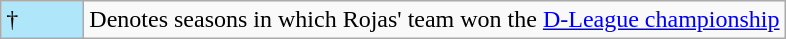<table class="wikitable">
<tr>
<td style="background:#afe6fa; width:3em;">†</td>
<td>Denotes seasons in which Rojas' team won the <a href='#'>D-League championship</a></td>
</tr>
</table>
